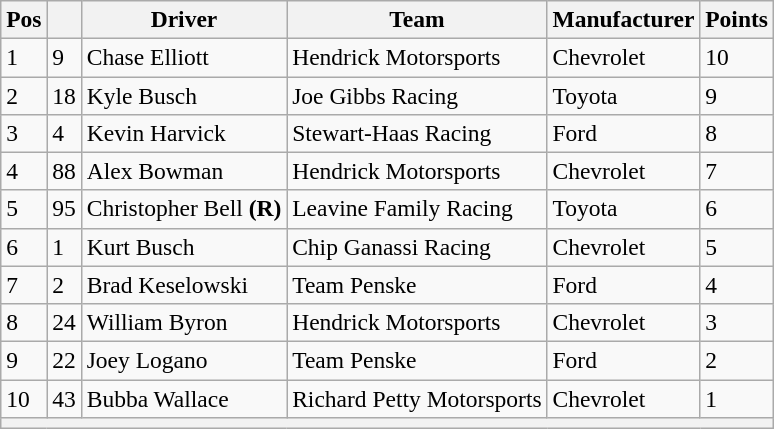<table class="wikitable" style="font-size:98%">
<tr>
<th>Pos</th>
<th></th>
<th>Driver</th>
<th>Team</th>
<th>Manufacturer</th>
<th>Points</th>
</tr>
<tr>
<td>1</td>
<td>9</td>
<td>Chase Elliott</td>
<td>Hendrick Motorsports</td>
<td>Chevrolet</td>
<td>10</td>
</tr>
<tr>
<td>2</td>
<td>18</td>
<td>Kyle Busch</td>
<td>Joe Gibbs Racing</td>
<td>Toyota</td>
<td>9</td>
</tr>
<tr>
<td>3</td>
<td>4</td>
<td>Kevin Harvick</td>
<td>Stewart-Haas Racing</td>
<td>Ford</td>
<td>8</td>
</tr>
<tr>
<td>4</td>
<td>88</td>
<td>Alex Bowman</td>
<td>Hendrick Motorsports</td>
<td>Chevrolet</td>
<td>7</td>
</tr>
<tr>
<td>5</td>
<td>95</td>
<td>Christopher Bell <strong>(R)</strong></td>
<td>Leavine Family Racing</td>
<td>Toyota</td>
<td>6</td>
</tr>
<tr>
<td>6</td>
<td>1</td>
<td>Kurt Busch</td>
<td>Chip Ganassi Racing</td>
<td>Chevrolet</td>
<td>5</td>
</tr>
<tr>
<td>7</td>
<td>2</td>
<td>Brad Keselowski</td>
<td>Team Penske</td>
<td>Ford</td>
<td>4</td>
</tr>
<tr>
<td>8</td>
<td>24</td>
<td>William Byron</td>
<td>Hendrick Motorsports</td>
<td>Chevrolet</td>
<td>3</td>
</tr>
<tr>
<td>9</td>
<td>22</td>
<td>Joey Logano</td>
<td>Team Penske</td>
<td>Ford</td>
<td>2</td>
</tr>
<tr>
<td>10</td>
<td>43</td>
<td>Bubba Wallace</td>
<td>Richard Petty Motorsports</td>
<td>Chevrolet</td>
<td>1</td>
</tr>
<tr>
<th colspan="6"></th>
</tr>
</table>
